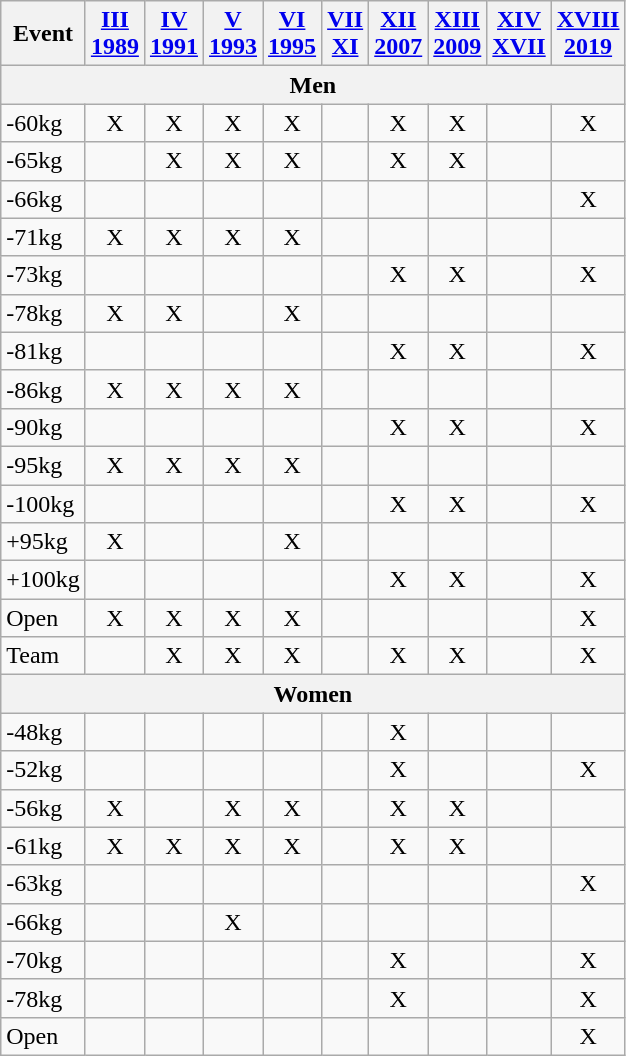<table class="wikitable" style="text-align:center">
<tr>
<th>Event</th>
<th><a href='#'>III<br>1989</a></th>
<th><a href='#'>IV<br>1991</a></th>
<th><a href='#'>V<br>1993</a></th>
<th><a href='#'>VI<br>1995</a></th>
<th><a href='#'>VII</a> <br> <a href='#'>XI</a></th>
<th><a href='#'>XII<br>2007</a></th>
<th><a href='#'>XIII<br>2009</a></th>
<th><a href='#'>XIV</a> <br> <a href='#'>XVII</a></th>
<th><a href='#'>XVIII<br>2019</a></th>
</tr>
<tr>
<th colspan=10>Men</th>
</tr>
<tr>
<td align=left>-60kg</td>
<td>X</td>
<td>X</td>
<td>X</td>
<td>X</td>
<td></td>
<td>X</td>
<td>X</td>
<td></td>
<td>X</td>
</tr>
<tr>
<td align=left>-65kg</td>
<td></td>
<td>X</td>
<td>X</td>
<td>X</td>
<td></td>
<td>X</td>
<td>X</td>
<td></td>
<td></td>
</tr>
<tr>
<td align=left>-66kg</td>
<td></td>
<td></td>
<td></td>
<td></td>
<td></td>
<td></td>
<td></td>
<td></td>
<td>X</td>
</tr>
<tr>
<td align=left>-71kg</td>
<td>X</td>
<td>X</td>
<td>X</td>
<td>X</td>
<td></td>
<td></td>
<td></td>
<td></td>
<td></td>
</tr>
<tr>
<td align=left>-73kg</td>
<td></td>
<td></td>
<td></td>
<td></td>
<td></td>
<td>X</td>
<td>X</td>
<td></td>
<td>X</td>
</tr>
<tr>
<td align=left>-78kg</td>
<td>X</td>
<td>X</td>
<td></td>
<td>X</td>
<td></td>
<td></td>
<td></td>
<td></td>
<td></td>
</tr>
<tr>
<td align=left>-81kg</td>
<td></td>
<td></td>
<td></td>
<td></td>
<td></td>
<td>X</td>
<td>X</td>
<td></td>
<td>X</td>
</tr>
<tr>
<td align=left>-86kg</td>
<td>X</td>
<td>X</td>
<td>X</td>
<td>X</td>
<td></td>
<td></td>
<td></td>
<td></td>
<td></td>
</tr>
<tr>
<td align=left>-90kg</td>
<td></td>
<td></td>
<td></td>
<td></td>
<td></td>
<td>X</td>
<td>X</td>
<td></td>
<td>X</td>
</tr>
<tr>
<td align=left>-95kg</td>
<td>X</td>
<td>X</td>
<td>X</td>
<td>X</td>
<td></td>
<td></td>
<td></td>
<td></td>
<td></td>
</tr>
<tr>
<td align=left>-100kg</td>
<td></td>
<td></td>
<td></td>
<td></td>
<td></td>
<td>X</td>
<td>X</td>
<td></td>
<td>X</td>
</tr>
<tr>
<td align=left>+95kg</td>
<td>X</td>
<td></td>
<td></td>
<td>X</td>
<td></td>
<td></td>
<td></td>
<td></td>
<td></td>
</tr>
<tr>
<td align=left>+100kg</td>
<td></td>
<td></td>
<td></td>
<td></td>
<td></td>
<td>X</td>
<td>X</td>
<td></td>
<td>X</td>
</tr>
<tr>
<td align=left>Open</td>
<td>X</td>
<td>X</td>
<td>X</td>
<td>X</td>
<td></td>
<td></td>
<td></td>
<td></td>
<td>X</td>
</tr>
<tr>
<td align=left>Team</td>
<td></td>
<td>X</td>
<td>X</td>
<td>X</td>
<td></td>
<td>X</td>
<td>X</td>
<td></td>
<td>X</td>
</tr>
<tr>
<th colspan=10>Women</th>
</tr>
<tr>
<td align=left>-48kg</td>
<td></td>
<td></td>
<td></td>
<td></td>
<td></td>
<td>X</td>
<td></td>
<td></td>
<td></td>
</tr>
<tr>
<td align=left>-52kg</td>
<td></td>
<td></td>
<td></td>
<td></td>
<td></td>
<td>X</td>
<td></td>
<td></td>
<td>X</td>
</tr>
<tr>
<td align=left>-56kg</td>
<td>X</td>
<td></td>
<td>X</td>
<td>X</td>
<td></td>
<td>X</td>
<td>X</td>
<td></td>
<td></td>
</tr>
<tr>
<td align=left>-61kg</td>
<td>X</td>
<td>X</td>
<td>X</td>
<td>X</td>
<td></td>
<td>X</td>
<td>X</td>
<td></td>
<td></td>
</tr>
<tr>
<td align=left>-63kg</td>
<td></td>
<td></td>
<td></td>
<td></td>
<td></td>
<td></td>
<td></td>
<td></td>
<td>X</td>
</tr>
<tr>
<td align=left>-66kg</td>
<td></td>
<td></td>
<td>X</td>
<td></td>
<td></td>
<td></td>
<td></td>
<td></td>
<td></td>
</tr>
<tr>
<td align=left>-70kg</td>
<td></td>
<td></td>
<td></td>
<td></td>
<td></td>
<td>X</td>
<td></td>
<td></td>
<td>X</td>
</tr>
<tr>
<td align=left>-78kg</td>
<td></td>
<td></td>
<td></td>
<td></td>
<td></td>
<td>X</td>
<td></td>
<td></td>
<td>X</td>
</tr>
<tr>
<td align=left>Open</td>
<td></td>
<td></td>
<td></td>
<td></td>
<td></td>
<td></td>
<td></td>
<td></td>
<td>X</td>
</tr>
</table>
